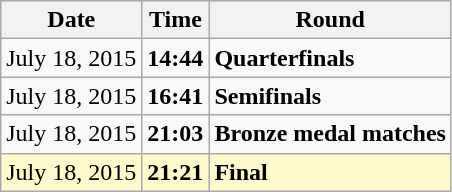<table class="wikitable">
<tr>
<th>Date</th>
<th>Time</th>
<th>Round</th>
</tr>
<tr>
<td>July 18, 2015</td>
<td><strong>14:44</strong></td>
<td><strong>Quarterfinals</strong></td>
</tr>
<tr>
<td>July 18, 2015</td>
<td><strong>16:41</strong></td>
<td><strong>Semifinals</strong></td>
</tr>
<tr>
<td>July 18, 2015</td>
<td><strong>21:03</strong></td>
<td><strong>Bronze medal matches</strong></td>
</tr>
<tr style=background:lemonchiffon>
<td>July 18, 2015</td>
<td><strong>21:21</strong></td>
<td><strong>Final</strong></td>
</tr>
</table>
